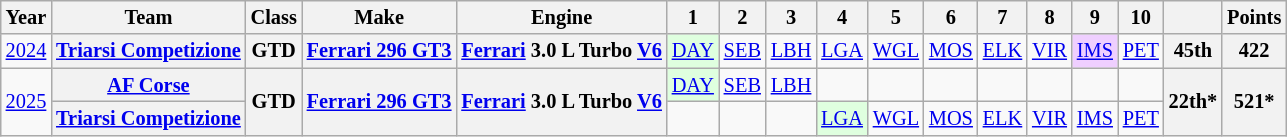<table class="wikitable" style="text-align:center; font-size:85%">
<tr>
<th>Year</th>
<th>Team</th>
<th>Class</th>
<th>Make</th>
<th>Engine</th>
<th>1</th>
<th>2</th>
<th>3</th>
<th>4</th>
<th>5</th>
<th>6</th>
<th>7</th>
<th>8</th>
<th>9</th>
<th>10</th>
<th></th>
<th>Points</th>
</tr>
<tr>
<td><a href='#'>2024</a></td>
<th nowrap><a href='#'>Triarsi Competizione</a></th>
<th>GTD</th>
<th nowrap><a href='#'>Ferrari 296 GT3</a></th>
<th nowrap><a href='#'>Ferrari</a> 3.0 L Turbo <a href='#'>V6</a></th>
<td style="background:#DFFFDF;"><a href='#'>DAY</a><br></td>
<td><a href='#'>SEB</a></td>
<td><a href='#'>LBH</a></td>
<td><a href='#'>LGA</a></td>
<td><a href='#'>WGL</a></td>
<td><a href='#'>MOS</a></td>
<td><a href='#'>ELK</a></td>
<td><a href='#'>VIR</a></td>
<td style="background:#EFCFFF;"><a href='#'>IMS</a><br></td>
<td><a href='#'>PET</a></td>
<th>45th</th>
<th>422</th>
</tr>
<tr>
<td rowspan="2"><a href='#'>2025</a></td>
<th nowrap><a href='#'>AF Corse</a></th>
<th rowspan="2">GTD</th>
<th rowspan="2" nowrap><a href='#'>Ferrari 296 GT3</a></th>
<th rowspan="2" nowrap><a href='#'>Ferrari</a> 3.0 L Turbo <a href='#'>V6</a></th>
<td style="background:#DFFFDF;"><a href='#'>DAY</a><br></td>
<td><a href='#'>SEB</a></td>
<td><a href='#'>LBH</a></td>
<td></td>
<td></td>
<td></td>
<td></td>
<td></td>
<td></td>
<td></td>
<th rowspan="2">22th*</th>
<th rowspan="2">521*</th>
</tr>
<tr>
<th nowrap><a href='#'>Triarsi Competizione</a></th>
<td></td>
<td></td>
<td></td>
<td style="background:#DFFFDF;"><a href='#'>LGA</a><br></td>
<td><a href='#'>WGL</a></td>
<td><a href='#'>MOS</a></td>
<td><a href='#'>ELK</a></td>
<td><a href='#'>VIR</a></td>
<td><a href='#'>IMS</a></td>
<td><a href='#'>PET</a></td>
</tr>
</table>
